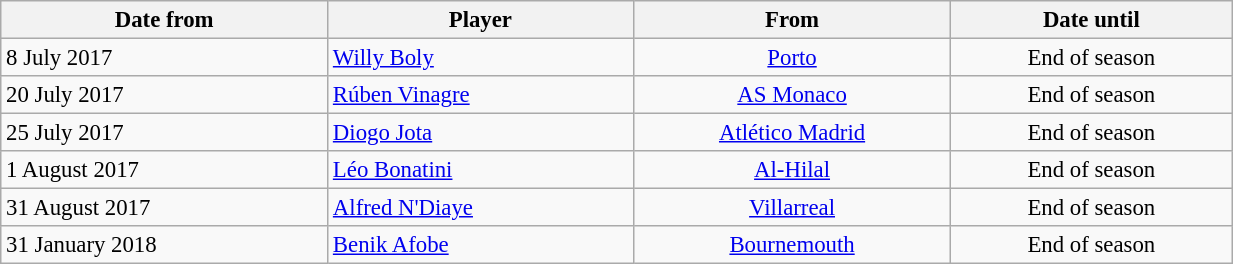<table class="wikitable" style="text-align:center; font-size:95%; width:65%; text-align:left">
<tr>
<th>Date from</th>
<th>Player</th>
<th>From</th>
<th>Date until</th>
</tr>
<tr --->
<td>8 July 2017</td>
<td> <a href='#'>Willy Boly</a></td>
<td align="center"> <a href='#'>Porto</a></td>
<td align="center">End of season</td>
</tr>
<tr --->
<td>20 July 2017</td>
<td> <a href='#'>Rúben Vinagre</a></td>
<td align="center"> <a href='#'>AS Monaco</a></td>
<td align="center">End of season</td>
</tr>
<tr --->
<td>25 July 2017</td>
<td> <a href='#'>Diogo Jota</a></td>
<td align="center"> <a href='#'>Atlético Madrid</a></td>
<td align="center">End of season</td>
</tr>
<tr --->
<td>1 August 2017</td>
<td> <a href='#'>Léo Bonatini</a></td>
<td align="center"> <a href='#'>Al-Hilal</a></td>
<td align="center">End of season</td>
</tr>
<tr --->
<td>31 August 2017</td>
<td> <a href='#'>Alfred N'Diaye</a></td>
<td align="center"> <a href='#'>Villarreal</a></td>
<td align="center">End of season</td>
</tr>
<tr --->
<td>31 January 2018</td>
<td> <a href='#'>Benik Afobe</a></td>
<td align="center"> <a href='#'>Bournemouth</a></td>
<td align="center">End of season</td>
</tr>
</table>
